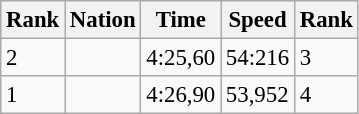<table class="wikitable" style="font-size:95%;">
<tr>
<th>Rank</th>
<th>Nation</th>
<th>Time</th>
<th>Speed</th>
<th>Rank</th>
</tr>
<tr>
<td>2</td>
<td></td>
<td>4:25,60</td>
<td>54:216</td>
<td>3</td>
</tr>
<tr>
<td>1</td>
<td></td>
<td>4:26,90</td>
<td>53,952</td>
<td>4</td>
</tr>
</table>
